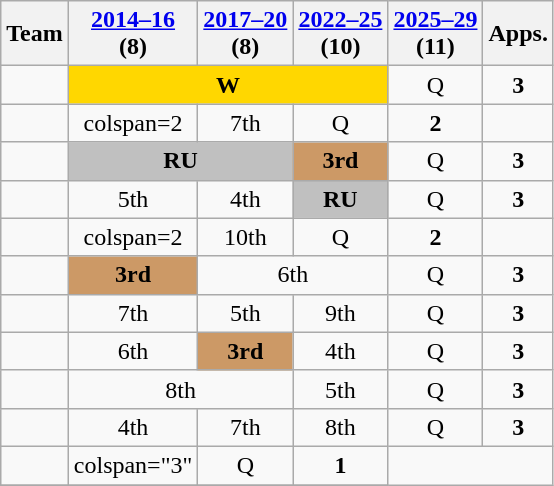<table class=wikitable style="text-align:center">
<tr>
<th>Team</th>
<th><a href='#'>2014–16</a><br>(8)</th>
<th><a href='#'>2017–20</a><br>(8)</th>
<th><a href='#'>2022–25</a><br>(10)</th>
<th><a href='#'>2025–29</a><br>(11)</th>
<th>Apps.</th>
</tr>
<tr>
<td align=left></td>
<td colspan=3 bgcolor=gold><strong>W</strong></td>
<td>Q</td>
<td><strong>3</strong></td>
</tr>
<tr>
<td align=left></td>
<td>colspan=2 </td>
<td>7th</td>
<td>Q</td>
<td><strong>2</strong></td>
</tr>
<tr>
<td align=left></td>
<td colspan=2 bgcolor=silver><strong>RU</strong></td>
<td bgcolor=#c96><strong>3rd</strong></td>
<td>Q</td>
<td><strong>3</strong></td>
</tr>
<tr>
<td align=left></td>
<td>5th</td>
<td>4th</td>
<td bgcolor=silver><strong>RU</strong></td>
<td>Q</td>
<td><strong>3</strong></td>
</tr>
<tr>
<td align=left></td>
<td>colspan=2 </td>
<td>10th</td>
<td>Q</td>
<td><strong>2</strong></td>
</tr>
<tr>
<td align=left></td>
<td bgcolor=#c96><strong>3rd</strong></td>
<td colspan=2>6th</td>
<td>Q</td>
<td><strong>3</strong></td>
</tr>
<tr>
<td align=left></td>
<td>7th</td>
<td>5th</td>
<td>9th</td>
<td>Q</td>
<td><strong>3</strong></td>
</tr>
<tr>
<td align=left></td>
<td>6th</td>
<td bgcolor=#c96><strong>3rd</strong></td>
<td>4th</td>
<td>Q</td>
<td><strong>3</strong></td>
</tr>
<tr>
<td align=left></td>
<td colspan=2>8th</td>
<td>5th</td>
<td>Q</td>
<td><strong>3</strong></td>
</tr>
<tr>
<td align=left></td>
<td>4th</td>
<td>7th</td>
<td>8th</td>
<td>Q</td>
<td><strong>3</strong></td>
</tr>
<tr>
<td align=left></td>
<td>colspan="3" </td>
<td>Q</td>
<td><strong>1</strong></td>
</tr>
<tr>
</tr>
</table>
